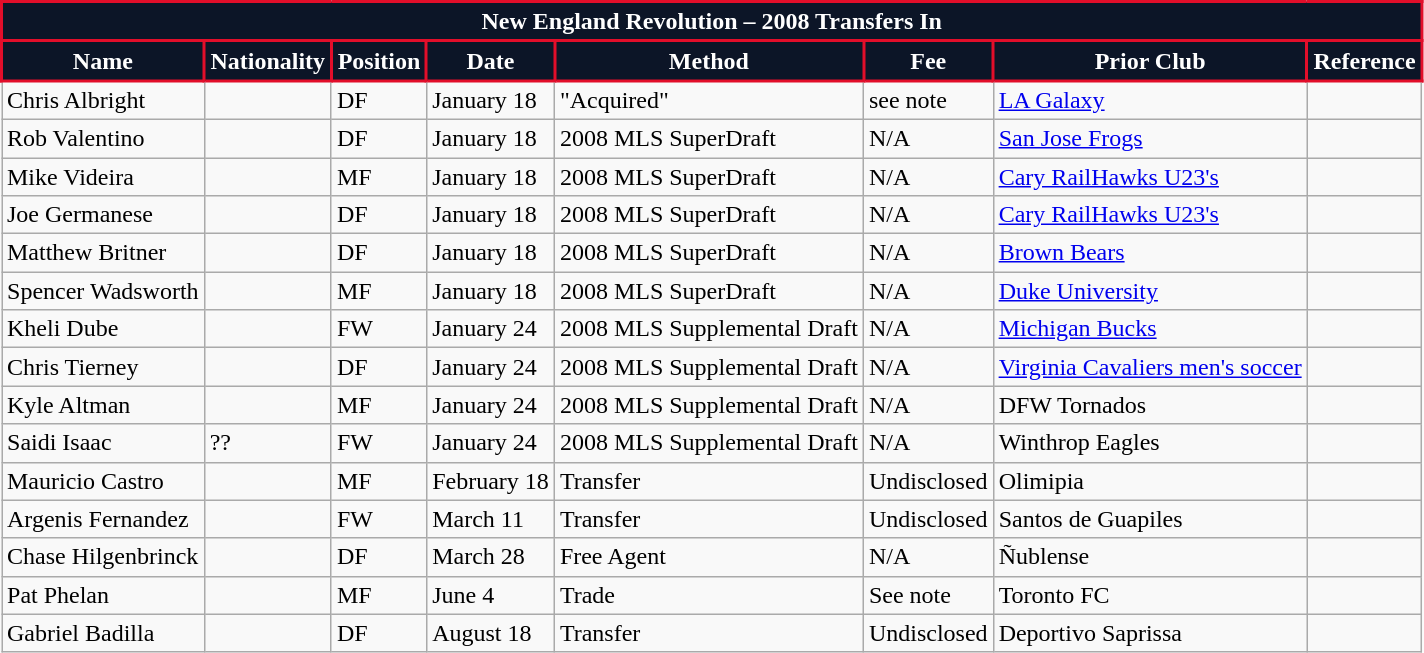<table class="wikitable">
<tr>
<th colspan="8" style="background:#0c1527; color:#fff; border:2px solid #e20e2a; text-align: center; font-weight:bold;">New England Revolution – 2008 Transfers In</th>
</tr>
<tr>
<th style="background:#0c1527; color:#fff; border:2px solid #e20e2a;" scope="col">Name</th>
<th style="background:#0c1527; color:#fff; border:2px solid #e20e2a;" scope="col">Nationality</th>
<th style="background:#0c1527; color:#fff; border:2px solid #e20e2a;" scope="col">Position</th>
<th style="background:#0c1527; color:#fff; border:2px solid #e20e2a;" scope="col">Date</th>
<th style="background:#0c1527; color:#fff; border:2px solid #e20e2a;" scope="col">Method</th>
<th style="background:#0c1527; color:#fff; border:2px solid #e20e2a;" scope="col">Fee</th>
<th style="background:#0c1527; color:#fff; border:2px solid #e20e2a;" scope="col">Prior Club</th>
<th style="background:#0c1527; color:#fff; border:2px solid #e20e2a;" scope="col">Reference</th>
</tr>
<tr>
<td>Chris Albright</td>
<td></td>
<td>DF</td>
<td>January 18</td>
<td>"Acquired"</td>
<td>see note</td>
<td> <a href='#'>LA Galaxy</a></td>
<td></td>
</tr>
<tr>
<td>Rob Valentino</td>
<td></td>
<td>DF</td>
<td>January 18</td>
<td>2008 MLS SuperDraft</td>
<td>N/A</td>
<td> <a href='#'>San Jose Frogs</a></td>
<td></td>
</tr>
<tr>
<td>Mike Videira</td>
<td></td>
<td>MF</td>
<td>January 18</td>
<td>2008 MLS SuperDraft</td>
<td>N/A</td>
<td><a href='#'>Cary RailHawks U23's</a></td>
<td></td>
</tr>
<tr>
<td>Joe Germanese</td>
<td></td>
<td>DF</td>
<td>January 18</td>
<td>2008 MLS SuperDraft</td>
<td>N/A</td>
<td><a href='#'>Cary RailHawks U23's</a></td>
<td></td>
</tr>
<tr>
<td>Matthew Britner</td>
<td></td>
<td>DF</td>
<td>January 18</td>
<td>2008 MLS SuperDraft</td>
<td>N/A</td>
<td> <a href='#'>Brown Bears</a></td>
<td></td>
</tr>
<tr>
<td>Spencer Wadsworth</td>
<td></td>
<td>MF</td>
<td>January 18</td>
<td>2008 MLS SuperDraft</td>
<td>N/A</td>
<td> <a href='#'>Duke University</a></td>
<td></td>
</tr>
<tr>
<td>Kheli Dube</td>
<td></td>
<td>FW</td>
<td>January 24</td>
<td>2008 MLS Supplemental Draft</td>
<td>N/A</td>
<td><a href='#'>Michigan Bucks</a></td>
<td></td>
</tr>
<tr>
<td>Chris Tierney</td>
<td></td>
<td>DF</td>
<td>January 24</td>
<td>2008 MLS Supplemental Draft</td>
<td>N/A</td>
<td> <a href='#'>Virginia Cavaliers men's soccer</a></td>
<td></td>
</tr>
<tr>
<td>Kyle Altman</td>
<td></td>
<td>MF</td>
<td>January 24</td>
<td>2008 MLS Supplemental Draft</td>
<td>N/A</td>
<td> DFW Tornados</td>
<td></td>
</tr>
<tr>
<td>Saidi Isaac</td>
<td>??</td>
<td>FW</td>
<td>January 24</td>
<td>2008 MLS Supplemental Draft</td>
<td>N/A</td>
<td> Winthrop Eagles</td>
<td></td>
</tr>
<tr>
<td>Mauricio Castro</td>
<td></td>
<td>MF</td>
<td>February 18</td>
<td>Transfer</td>
<td>Undisclosed</td>
<td> Olimipia</td>
<td></td>
</tr>
<tr>
<td>Argenis Fernandez</td>
<td></td>
<td>FW</td>
<td>March 11</td>
<td>Transfer</td>
<td>Undisclosed</td>
<td> Santos de Guapiles</td>
<td></td>
</tr>
<tr>
<td>Chase Hilgenbrinck</td>
<td></td>
<td>DF</td>
<td>March 28</td>
<td>Free  Agent</td>
<td>N/A</td>
<td> Ñublense</td>
<td></td>
</tr>
<tr>
<td>Pat Phelan</td>
<td></td>
<td>MF</td>
<td>June 4</td>
<td>Trade</td>
<td>See note</td>
<td> Toronto FC</td>
<td></td>
</tr>
<tr>
<td>Gabriel Badilla</td>
<td></td>
<td>DF</td>
<td>August 18</td>
<td>Transfer</td>
<td>Undisclosed</td>
<td> Deportivo Saprissa</td>
<td></td>
</tr>
</table>
